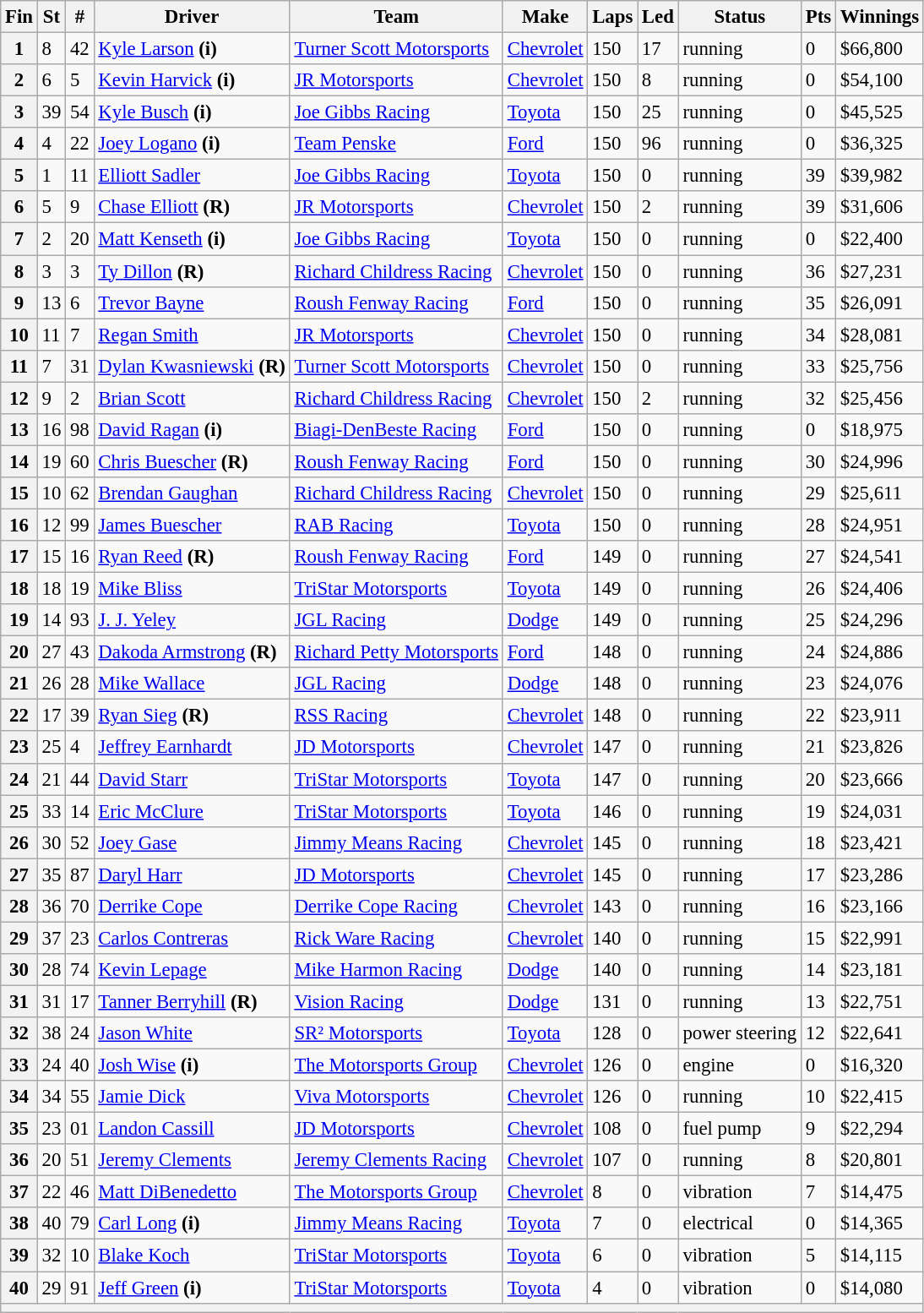<table class="wikitable" style="font-size:95%">
<tr>
<th>Fin</th>
<th>St</th>
<th>#</th>
<th>Driver</th>
<th>Team</th>
<th>Make</th>
<th>Laps</th>
<th>Led</th>
<th>Status</th>
<th>Pts</th>
<th>Winnings</th>
</tr>
<tr>
<th>1</th>
<td>8</td>
<td>42</td>
<td><a href='#'>Kyle Larson</a> <strong>(i)</strong></td>
<td><a href='#'>Turner Scott Motorsports</a></td>
<td><a href='#'>Chevrolet</a></td>
<td>150</td>
<td>17</td>
<td>running</td>
<td>0</td>
<td>$66,800</td>
</tr>
<tr>
<th>2</th>
<td>6</td>
<td>5</td>
<td><a href='#'>Kevin Harvick</a> <strong>(i)</strong></td>
<td><a href='#'>JR Motorsports</a></td>
<td><a href='#'>Chevrolet</a></td>
<td>150</td>
<td>8</td>
<td>running</td>
<td>0</td>
<td>$54,100</td>
</tr>
<tr>
<th>3</th>
<td>39</td>
<td>54</td>
<td><a href='#'>Kyle Busch</a> <strong>(i)</strong></td>
<td><a href='#'>Joe Gibbs Racing</a></td>
<td><a href='#'>Toyota</a></td>
<td>150</td>
<td>25</td>
<td>running</td>
<td>0</td>
<td>$45,525</td>
</tr>
<tr>
<th>4</th>
<td>4</td>
<td>22</td>
<td><a href='#'>Joey Logano</a> <strong>(i)</strong></td>
<td><a href='#'>Team Penske</a></td>
<td><a href='#'>Ford</a></td>
<td>150</td>
<td>96</td>
<td>running</td>
<td>0</td>
<td>$36,325</td>
</tr>
<tr>
<th>5</th>
<td>1</td>
<td>11</td>
<td><a href='#'>Elliott Sadler</a></td>
<td><a href='#'>Joe Gibbs Racing</a></td>
<td><a href='#'>Toyota</a></td>
<td>150</td>
<td>0</td>
<td>running</td>
<td>39</td>
<td>$39,982</td>
</tr>
<tr>
<th>6</th>
<td>5</td>
<td>9</td>
<td><a href='#'>Chase Elliott</a> <strong>(R)</strong></td>
<td><a href='#'>JR Motorsports</a></td>
<td><a href='#'>Chevrolet</a></td>
<td>150</td>
<td>2</td>
<td>running</td>
<td>39</td>
<td>$31,606</td>
</tr>
<tr>
<th>7</th>
<td>2</td>
<td>20</td>
<td><a href='#'>Matt Kenseth</a> <strong>(i)</strong></td>
<td><a href='#'>Joe Gibbs Racing</a></td>
<td><a href='#'>Toyota</a></td>
<td>150</td>
<td>0</td>
<td>running</td>
<td>0</td>
<td>$22,400</td>
</tr>
<tr>
<th>8</th>
<td>3</td>
<td>3</td>
<td><a href='#'>Ty Dillon</a> <strong>(R)</strong></td>
<td><a href='#'>Richard Childress Racing</a></td>
<td><a href='#'>Chevrolet</a></td>
<td>150</td>
<td>0</td>
<td>running</td>
<td>36</td>
<td>$27,231</td>
</tr>
<tr>
<th>9</th>
<td>13</td>
<td>6</td>
<td><a href='#'>Trevor Bayne</a></td>
<td><a href='#'>Roush Fenway Racing</a></td>
<td><a href='#'>Ford</a></td>
<td>150</td>
<td>0</td>
<td>running</td>
<td>35</td>
<td>$26,091</td>
</tr>
<tr>
<th>10</th>
<td>11</td>
<td>7</td>
<td><a href='#'>Regan Smith</a></td>
<td><a href='#'>JR Motorsports</a></td>
<td><a href='#'>Chevrolet</a></td>
<td>150</td>
<td>0</td>
<td>running</td>
<td>34</td>
<td>$28,081</td>
</tr>
<tr>
<th>11</th>
<td>7</td>
<td>31</td>
<td><a href='#'>Dylan Kwasniewski</a> <strong>(R)</strong></td>
<td><a href='#'>Turner Scott Motorsports</a></td>
<td><a href='#'>Chevrolet</a></td>
<td>150</td>
<td>0</td>
<td>running</td>
<td>33</td>
<td>$25,756</td>
</tr>
<tr>
<th>12</th>
<td>9</td>
<td>2</td>
<td><a href='#'>Brian Scott</a></td>
<td><a href='#'>Richard Childress Racing</a></td>
<td><a href='#'>Chevrolet</a></td>
<td>150</td>
<td>2</td>
<td>running</td>
<td>32</td>
<td>$25,456</td>
</tr>
<tr>
<th>13</th>
<td>16</td>
<td>98</td>
<td><a href='#'>David Ragan</a> <strong>(i)</strong></td>
<td><a href='#'>Biagi-DenBeste Racing</a></td>
<td><a href='#'>Ford</a></td>
<td>150</td>
<td>0</td>
<td>running</td>
<td>0</td>
<td>$18,975</td>
</tr>
<tr>
<th>14</th>
<td>19</td>
<td>60</td>
<td><a href='#'>Chris Buescher</a> <strong>(R)</strong></td>
<td><a href='#'>Roush Fenway Racing</a></td>
<td><a href='#'>Ford</a></td>
<td>150</td>
<td>0</td>
<td>running</td>
<td>30</td>
<td>$24,996</td>
</tr>
<tr>
<th>15</th>
<td>10</td>
<td>62</td>
<td><a href='#'>Brendan Gaughan</a></td>
<td><a href='#'>Richard Childress Racing</a></td>
<td><a href='#'>Chevrolet</a></td>
<td>150</td>
<td>0</td>
<td>running</td>
<td>29</td>
<td>$25,611</td>
</tr>
<tr>
<th>16</th>
<td>12</td>
<td>99</td>
<td><a href='#'>James Buescher</a></td>
<td><a href='#'>RAB Racing</a></td>
<td><a href='#'>Toyota</a></td>
<td>150</td>
<td>0</td>
<td>running</td>
<td>28</td>
<td>$24,951</td>
</tr>
<tr>
<th>17</th>
<td>15</td>
<td>16</td>
<td><a href='#'>Ryan Reed</a> <strong>(R)</strong></td>
<td><a href='#'>Roush Fenway Racing</a></td>
<td><a href='#'>Ford</a></td>
<td>149</td>
<td>0</td>
<td>running</td>
<td>27</td>
<td>$24,541</td>
</tr>
<tr>
<th>18</th>
<td>18</td>
<td>19</td>
<td><a href='#'>Mike Bliss</a></td>
<td><a href='#'>TriStar Motorsports</a></td>
<td><a href='#'>Toyota</a></td>
<td>149</td>
<td>0</td>
<td>running</td>
<td>26</td>
<td>$24,406</td>
</tr>
<tr>
<th>19</th>
<td>14</td>
<td>93</td>
<td><a href='#'>J. J. Yeley</a></td>
<td><a href='#'>JGL Racing</a></td>
<td><a href='#'>Dodge</a></td>
<td>149</td>
<td>0</td>
<td>running</td>
<td>25</td>
<td>$24,296</td>
</tr>
<tr>
<th>20</th>
<td>27</td>
<td>43</td>
<td><a href='#'>Dakoda Armstrong</a> <strong>(R)</strong></td>
<td><a href='#'>Richard Petty Motorsports</a></td>
<td><a href='#'>Ford</a></td>
<td>148</td>
<td>0</td>
<td>running</td>
<td>24</td>
<td>$24,886</td>
</tr>
<tr>
<th>21</th>
<td>26</td>
<td>28</td>
<td><a href='#'>Mike Wallace</a></td>
<td><a href='#'>JGL Racing</a></td>
<td><a href='#'>Dodge</a></td>
<td>148</td>
<td>0</td>
<td>running</td>
<td>23</td>
<td>$24,076</td>
</tr>
<tr>
<th>22</th>
<td>17</td>
<td>39</td>
<td><a href='#'>Ryan Sieg</a> <strong>(R)</strong></td>
<td><a href='#'>RSS Racing</a></td>
<td><a href='#'>Chevrolet</a></td>
<td>148</td>
<td>0</td>
<td>running</td>
<td>22</td>
<td>$23,911</td>
</tr>
<tr>
<th>23</th>
<td>25</td>
<td>4</td>
<td><a href='#'>Jeffrey Earnhardt</a></td>
<td><a href='#'>JD Motorsports</a></td>
<td><a href='#'>Chevrolet</a></td>
<td>147</td>
<td>0</td>
<td>running</td>
<td>21</td>
<td>$23,826</td>
</tr>
<tr>
<th>24</th>
<td>21</td>
<td>44</td>
<td><a href='#'>David Starr</a></td>
<td><a href='#'>TriStar Motorsports</a></td>
<td><a href='#'>Toyota</a></td>
<td>147</td>
<td>0</td>
<td>running</td>
<td>20</td>
<td>$23,666</td>
</tr>
<tr>
<th>25</th>
<td>33</td>
<td>14</td>
<td><a href='#'>Eric McClure</a></td>
<td><a href='#'>TriStar Motorsports</a></td>
<td><a href='#'>Toyota</a></td>
<td>146</td>
<td>0</td>
<td>running</td>
<td>19</td>
<td>$24,031</td>
</tr>
<tr>
<th>26</th>
<td>30</td>
<td>52</td>
<td><a href='#'>Joey Gase</a></td>
<td><a href='#'>Jimmy Means Racing</a></td>
<td><a href='#'>Chevrolet</a></td>
<td>145</td>
<td>0</td>
<td>running</td>
<td>18</td>
<td>$23,421</td>
</tr>
<tr>
<th>27</th>
<td>35</td>
<td>87</td>
<td><a href='#'>Daryl Harr</a></td>
<td><a href='#'>JD Motorsports</a></td>
<td><a href='#'>Chevrolet</a></td>
<td>145</td>
<td>0</td>
<td>running</td>
<td>17</td>
<td>$23,286</td>
</tr>
<tr>
<th>28</th>
<td>36</td>
<td>70</td>
<td><a href='#'>Derrike Cope</a></td>
<td><a href='#'>Derrike Cope Racing</a></td>
<td><a href='#'>Chevrolet</a></td>
<td>143</td>
<td>0</td>
<td>running</td>
<td>16</td>
<td>$23,166</td>
</tr>
<tr>
<th>29</th>
<td>37</td>
<td>23</td>
<td><a href='#'>Carlos Contreras</a></td>
<td><a href='#'>Rick Ware Racing</a></td>
<td><a href='#'>Chevrolet</a></td>
<td>140</td>
<td>0</td>
<td>running</td>
<td>15</td>
<td>$22,991</td>
</tr>
<tr>
<th>30</th>
<td>28</td>
<td>74</td>
<td><a href='#'>Kevin Lepage</a></td>
<td><a href='#'>Mike Harmon Racing</a></td>
<td><a href='#'>Dodge</a></td>
<td>140</td>
<td>0</td>
<td>running</td>
<td>14</td>
<td>$23,181</td>
</tr>
<tr>
<th>31</th>
<td>31</td>
<td>17</td>
<td><a href='#'>Tanner Berryhill</a> <strong>(R)</strong></td>
<td><a href='#'>Vision Racing</a></td>
<td><a href='#'>Dodge</a></td>
<td>131</td>
<td>0</td>
<td>running</td>
<td>13</td>
<td>$22,751</td>
</tr>
<tr>
<th>32</th>
<td>38</td>
<td>24</td>
<td><a href='#'>Jason White</a></td>
<td><a href='#'>SR² Motorsports</a></td>
<td><a href='#'>Toyota</a></td>
<td>128</td>
<td>0</td>
<td>power steering</td>
<td>12</td>
<td>$22,641</td>
</tr>
<tr>
<th>33</th>
<td>24</td>
<td>40</td>
<td><a href='#'>Josh Wise</a> <strong>(i)</strong></td>
<td><a href='#'>The Motorsports Group</a></td>
<td><a href='#'>Chevrolet</a></td>
<td>126</td>
<td>0</td>
<td>engine</td>
<td>0</td>
<td>$16,320</td>
</tr>
<tr>
<th>34</th>
<td>34</td>
<td>55</td>
<td><a href='#'>Jamie Dick</a></td>
<td><a href='#'>Viva Motorsports</a></td>
<td><a href='#'>Chevrolet</a></td>
<td>126</td>
<td>0</td>
<td>running</td>
<td>10</td>
<td>$22,415</td>
</tr>
<tr>
<th>35</th>
<td>23</td>
<td>01</td>
<td><a href='#'>Landon Cassill</a></td>
<td><a href='#'>JD Motorsports</a></td>
<td><a href='#'>Chevrolet</a></td>
<td>108</td>
<td>0</td>
<td>fuel pump</td>
<td>9</td>
<td>$22,294</td>
</tr>
<tr>
<th>36</th>
<td>20</td>
<td>51</td>
<td><a href='#'>Jeremy Clements</a></td>
<td><a href='#'>Jeremy Clements Racing</a></td>
<td><a href='#'>Chevrolet</a></td>
<td>107</td>
<td>0</td>
<td>running</td>
<td>8</td>
<td>$20,801</td>
</tr>
<tr>
<th>37</th>
<td>22</td>
<td>46</td>
<td><a href='#'>Matt DiBenedetto</a></td>
<td><a href='#'>The Motorsports Group</a></td>
<td><a href='#'>Chevrolet</a></td>
<td>8</td>
<td>0</td>
<td>vibration</td>
<td>7</td>
<td>$14,475</td>
</tr>
<tr>
<th>38</th>
<td>40</td>
<td>79</td>
<td><a href='#'>Carl Long</a> <strong>(i)</strong></td>
<td><a href='#'>Jimmy Means Racing</a></td>
<td><a href='#'>Toyota</a></td>
<td>7</td>
<td>0</td>
<td>electrical</td>
<td>0</td>
<td>$14,365</td>
</tr>
<tr>
<th>39</th>
<td>32</td>
<td>10</td>
<td><a href='#'>Blake Koch</a></td>
<td><a href='#'>TriStar Motorsports</a></td>
<td><a href='#'>Toyota</a></td>
<td>6</td>
<td>0</td>
<td>vibration</td>
<td>5</td>
<td>$14,115</td>
</tr>
<tr>
<th>40</th>
<td>29</td>
<td>91</td>
<td><a href='#'>Jeff Green</a> <strong>(i)</strong></td>
<td><a href='#'>TriStar Motorsports</a></td>
<td><a href='#'>Toyota</a></td>
<td>4</td>
<td>0</td>
<td>vibration</td>
<td>0</td>
<td>$14,080</td>
</tr>
<tr>
<th colspan="11"></th>
</tr>
</table>
